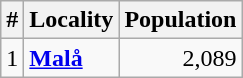<table class="wikitable">
<tr>
<th>#</th>
<th>Locality</th>
<th>Population</th>
</tr>
<tr>
<td>1</td>
<td><strong><a href='#'>Malå</a></strong></td>
<td align="right">2,089</td>
</tr>
</table>
